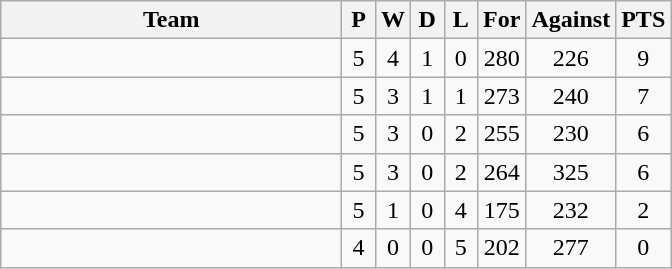<table class=wikitable style="text-align:center">
<tr>
<th width=220>Team</th>
<th width=15>P</th>
<th width=15>W</th>
<th width=15>D</th>
<th width=15>L</th>
<th width=15>For</th>
<th width=15>Against</th>
<th width=15>PTS</th>
</tr>
<tr>
<td style="text-align:left;"></td>
<td>5</td>
<td>4</td>
<td>1</td>
<td>0</td>
<td>280</td>
<td>226</td>
<td>9</td>
</tr>
<tr>
<td style="text-align:left;"></td>
<td>5</td>
<td>3</td>
<td>1</td>
<td>1</td>
<td>273</td>
<td>240</td>
<td>7</td>
</tr>
<tr>
<td style="text-align:left;"></td>
<td>5</td>
<td>3</td>
<td>0</td>
<td>2</td>
<td>255</td>
<td>230</td>
<td>6</td>
</tr>
<tr>
<td style="text-align:left;"></td>
<td>5</td>
<td>3</td>
<td>0</td>
<td>2</td>
<td>264</td>
<td>325</td>
<td>6</td>
</tr>
<tr>
<td style="text-align:left;"></td>
<td>5</td>
<td>1</td>
<td>0</td>
<td>4</td>
<td>175</td>
<td>232</td>
<td>2</td>
</tr>
<tr>
<td style="text-align:left;"></td>
<td>4</td>
<td>0</td>
<td>0</td>
<td>5</td>
<td>202</td>
<td>277</td>
<td>0</td>
</tr>
</table>
